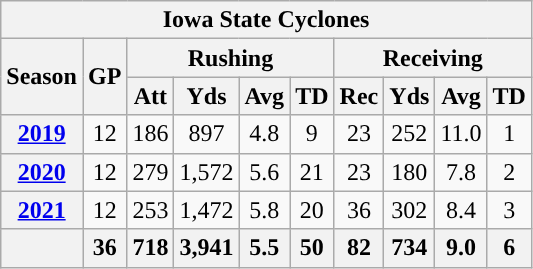<table class="wikitable" style="text-align: center;">
<tr>
<th colspan="10">Iowa State Cyclones</th>
</tr>
<tr>
<th rowspan="2">Season</th>
<th rowspan="2">GP</th>
<th colspan="4">Rushing</th>
<th colspan="4">Receiving</th>
</tr>
<tr>
<th>Att</th>
<th>Yds</th>
<th>Avg</th>
<th>TD</th>
<th>Rec</th>
<th>Yds</th>
<th>Avg</th>
<th>TD</th>
</tr>
<tr>
<th><a href='#'>2019</a></th>
<td>12</td>
<td>186</td>
<td>897</td>
<td>4.8</td>
<td>9</td>
<td>23</td>
<td>252</td>
<td>11.0</td>
<td>1</td>
</tr>
<tr>
<th><a href='#'>2020</a></th>
<td>12</td>
<td>279</td>
<td>1,572</td>
<td>5.6</td>
<td>21</td>
<td>23</td>
<td>180</td>
<td>7.8</td>
<td>2</td>
</tr>
<tr>
<th><a href='#'>2021</a></th>
<td>12</td>
<td>253</td>
<td>1,472</td>
<td>5.8</td>
<td>20</td>
<td>36</td>
<td>302</td>
<td>8.4</td>
<td>3</td>
</tr>
<tr>
<th></th>
<th>36</th>
<th>718</th>
<th>3,941</th>
<th>5.5</th>
<th>50</th>
<th>82</th>
<th>734</th>
<th>9.0</th>
<th>6</th>
</tr>
</table>
